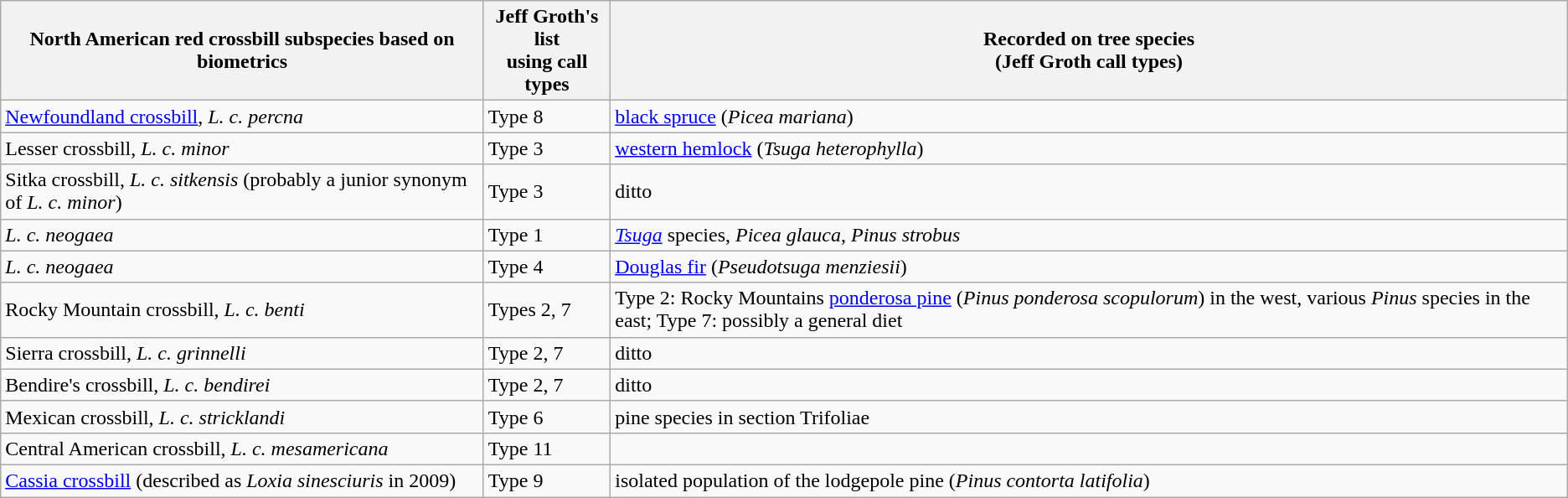<table class=wikitable>
<tr>
<th>North American red crossbill subspecies based on biometrics</th>
<th>Jeff Groth's list<br>using call types</th>
<th>Recorded on tree species<br>(Jeff Groth call types)</th>
</tr>
<tr>
<td><a href='#'>Newfoundland crossbill</a>, <em>L. c. percna</em></td>
<td>Type 8</td>
<td><a href='#'>black spruce</a> (<em>Picea mariana</em>)</td>
</tr>
<tr>
<td>Lesser crossbill, <em>L. c. minor</em></td>
<td>Type 3</td>
<td><a href='#'>western hemlock</a> (<em>Tsuga heterophylla</em>)</td>
</tr>
<tr>
<td>Sitka crossbill, <em>L. c. sitkensis</em> (probably a junior synonym of <em>L. c. minor</em>)</td>
<td>Type 3</td>
<td>ditto</td>
</tr>
<tr>
<td><em>L. c. neogaea</em></td>
<td>Type 1</td>
<td><em><a href='#'>Tsuga</a></em> species, <em>Picea glauca</em>, <em>Pinus strobus</em></td>
</tr>
<tr>
<td><em>L. c. neogaea</em></td>
<td>Type 4</td>
<td><a href='#'>Douglas fir</a> (<em>Pseudotsuga menziesii</em>)</td>
</tr>
<tr>
<td>Rocky Mountain crossbill, <em>L. c. benti</em></td>
<td>Types 2, 7</td>
<td>Type 2: Rocky Mountains <a href='#'>ponderosa pine</a> (<em>Pinus ponderosa scopulorum</em>) in the west, various <em>Pinus</em> species in the east; Type 7: possibly a general diet</td>
</tr>
<tr>
<td>Sierra crossbill, <em>L. c. grinnelli</em></td>
<td>Type 2, 7</td>
<td>ditto</td>
</tr>
<tr>
<td>Bendire's crossbill, <em>L. c. bendirei</em></td>
<td>Type 2, 7</td>
<td>ditto</td>
</tr>
<tr>
<td>Mexican crossbill, <em>L. c. stricklandi</em></td>
<td>Type 6</td>
<td>pine species in section Trifoliae</td>
</tr>
<tr>
<td>Central American crossbill, <em>L. c. mesamericana</em></td>
<td>Type 11</td>
<td></td>
</tr>
<tr>
<td><a href='#'>Cassia crossbill</a> (described as <em>Loxia sinesciuris</em> in 2009)</td>
<td>Type 9</td>
<td>isolated population of the lodgepole pine (<em>Pinus contorta latifolia</em>)</td>
</tr>
</table>
